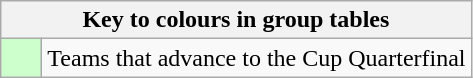<table class="wikitable" style="text-align: center;">
<tr>
<th colspan=2>Key to colours in group tables</th>
</tr>
<tr>
<td style="background:#cfc; width:20px;"></td>
<td align=left>Teams that advance to the Cup Quarterfinal</td>
</tr>
</table>
